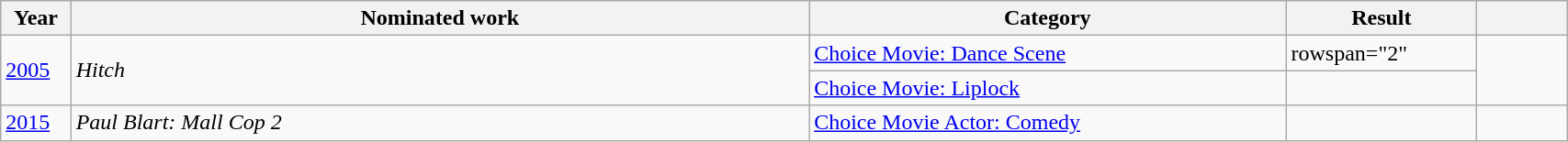<table class="wikitable plainrowheaders sortable" style="text-align:left; width:90%;">
<tr>
<th scope="col" style="width:2.8em;">Year</th>
<th scope="col" style="width:36em;">Nominated work</th>
<th scope="col" style="width:23em;">Category</th>
<th scope="col" style="width:8.5em;">Result</th>
<th scope="col" style="width:4em;"></th>
</tr>
<tr>
<td rowspan="2"><a href='#'>2005</a></td>
<td rowspan="2"><em>Hitch</em></td>
<td><a href='#'>Choice Movie: Dance Scene</a></td>
<td>rowspan="2" </td>
<td rowspan="2" align="center"></td>
</tr>
<tr>
<td><a href='#'>Choice Movie: Liplock</a></td>
</tr>
<tr>
<td><a href='#'>2015</a></td>
<td><em>Paul Blart: Mall Cop 2</em></td>
<td><a href='#'>Choice Movie Actor: Comedy</a></td>
<td></td>
<td align="center"></td>
</tr>
</table>
